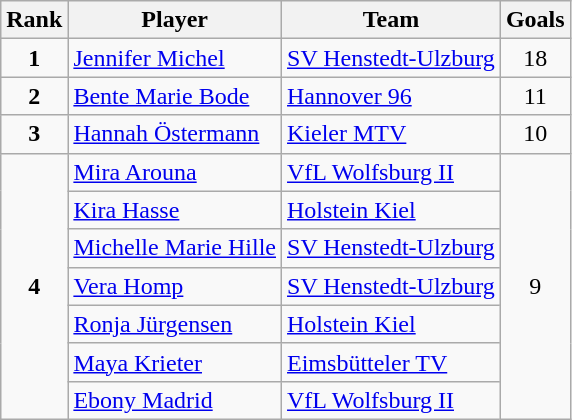<table class="wikitable sortable" style="text-align:center;">
<tr>
<th>Rank</th>
<th>Player</th>
<th>Team</th>
<th>Goals</th>
</tr>
<tr>
<td><strong>1</strong></td>
<td style="text-align:left;"> <a href='#'>Jennifer Michel</a></td>
<td style="text-align:left;"><a href='#'>SV Henstedt-Ulzburg</a></td>
<td>18</td>
</tr>
<tr>
<td><strong>2</strong></td>
<td style="text-align:left;"> <a href='#'>Bente Marie Bode</a></td>
<td style="text-align:left;"><a href='#'>Hannover 96</a></td>
<td>11</td>
</tr>
<tr>
<td><strong>3</strong></td>
<td style="text-align:left;"> <a href='#'>Hannah Östermann</a></td>
<td style="text-align:left;"><a href='#'>Kieler MTV</a></td>
<td>10</td>
</tr>
<tr>
<td rowspan = 7><strong>4</strong></td>
<td style="text-align:left;"> <a href='#'>Mira Arouna</a></td>
<td style="text-align:left;"><a href='#'>VfL Wolfsburg II</a></td>
<td rowspan = 7>9</td>
</tr>
<tr>
<td style="text-align:left;"> <a href='#'>Kira Hasse</a></td>
<td style="text-align:left;"><a href='#'>Holstein Kiel</a></td>
</tr>
<tr>
<td style="text-align:left;"> <a href='#'>Michelle Marie Hille</a></td>
<td style="text-align:left;"><a href='#'>SV Henstedt-Ulzburg</a></td>
</tr>
<tr>
<td style="text-align:left;"> <a href='#'>Vera Homp</a></td>
<td style="text-align:left;"><a href='#'>SV Henstedt-Ulzburg</a></td>
</tr>
<tr>
<td style="text-align:left;"> <a href='#'>Ronja Jürgensen</a></td>
<td style="text-align:left;"><a href='#'>Holstein Kiel</a></td>
</tr>
<tr>
<td style="text-align:left;"> <a href='#'>Maya Krieter</a></td>
<td style="text-align:left;"><a href='#'>Eimsbütteler TV</a></td>
</tr>
<tr>
<td style="text-align:left;"> <a href='#'>Ebony Madrid</a></td>
<td style="text-align:left;"><a href='#'>VfL Wolfsburg II</a></td>
</tr>
</table>
